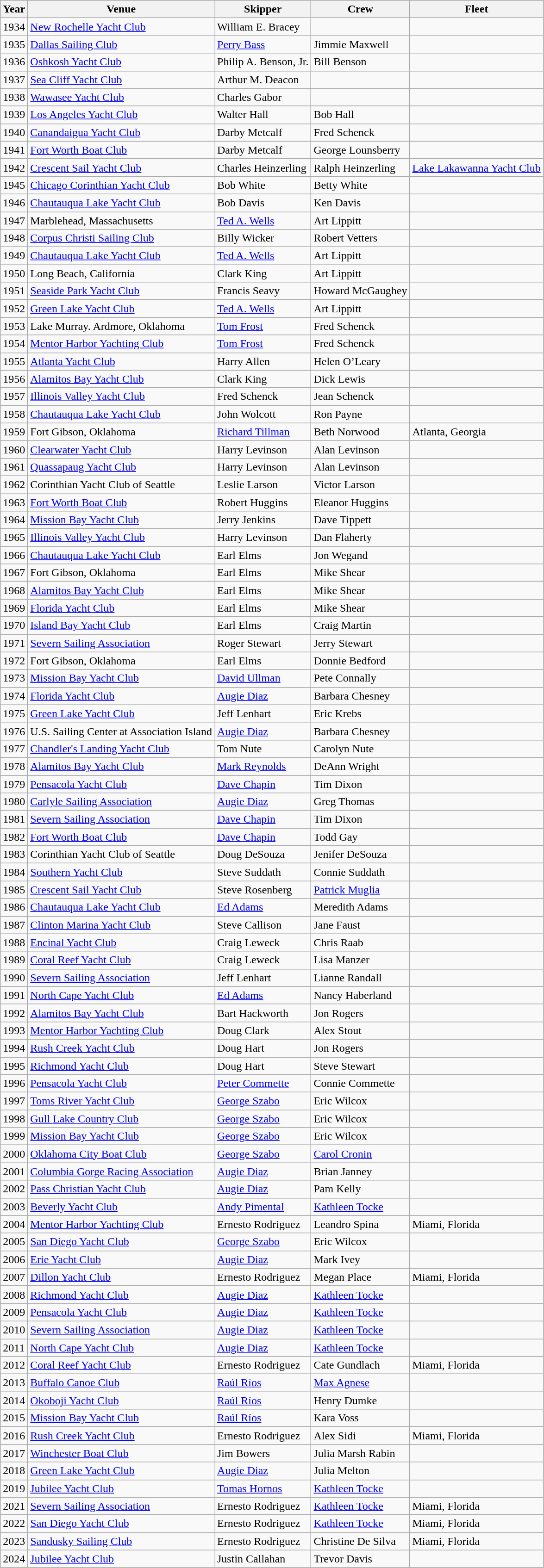<table class="wikitable">
<tr>
<th>Year</th>
<th>Venue</th>
<th>Skipper</th>
<th>Crew</th>
<th>Fleet</th>
</tr>
<tr>
<td>1934</td>
<td><a href='#'>New Rochelle Yacht Club</a></td>
<td>William E. Bracey</td>
<td></td>
<td></td>
</tr>
<tr>
<td>1935</td>
<td><a href='#'>Dallas Sailing Club</a></td>
<td><a href='#'>Perry Bass</a></td>
<td>Jimmie Maxwell</td>
<td></td>
</tr>
<tr>
<td>1936</td>
<td><a href='#'>Oshkosh Yacht Club</a></td>
<td>Philip A. Benson, Jr.</td>
<td>Bill Benson</td>
<td></td>
</tr>
<tr>
<td>1937</td>
<td><a href='#'>Sea Cliff Yacht Club</a></td>
<td>Arthur M. Deacon</td>
<td></td>
<td></td>
</tr>
<tr>
<td>1938</td>
<td><a href='#'>Wawasee Yacht Club</a></td>
<td>Charles Gabor</td>
<td></td>
<td></td>
</tr>
<tr>
<td>1939</td>
<td><a href='#'>Los Angeles Yacht Club</a></td>
<td>Walter Hall</td>
<td>Bob Hall</td>
<td></td>
</tr>
<tr>
<td>1940</td>
<td><a href='#'>Canandaigua Yacht Club</a></td>
<td>Darby Metcalf</td>
<td>Fred Schenck</td>
<td></td>
</tr>
<tr>
<td>1941</td>
<td><a href='#'>Fort Worth Boat Club</a></td>
<td>Darby Metcalf</td>
<td>George Lounsberry</td>
<td></td>
</tr>
<tr>
<td>1942</td>
<td><a href='#'>Crescent Sail Yacht Club</a></td>
<td>Charles Heinzerling</td>
<td>Ralph Heinzerling</td>
<td><a href='#'>Lake Lakawanna Yacht Club</a></td>
</tr>
<tr>
<td>1945</td>
<td><a href='#'>Chicago Corinthian Yacht Club</a></td>
<td>Bob White</td>
<td>Betty White</td>
<td></td>
</tr>
<tr>
<td>1946</td>
<td><a href='#'>Chautauqua Lake Yacht Club</a></td>
<td>Bob Davis</td>
<td>Ken Davis</td>
<td></td>
</tr>
<tr>
<td>1947</td>
<td>Marblehead, Massachusetts</td>
<td><a href='#'>Ted A. Wells</a></td>
<td>Art Lippitt</td>
<td></td>
</tr>
<tr>
<td>1948</td>
<td><a href='#'>Corpus Christi Sailing Club</a></td>
<td>Billy Wicker</td>
<td>Robert Vetters</td>
<td></td>
</tr>
<tr>
<td>1949</td>
<td><a href='#'>Chautauqua Lake Yacht Club</a></td>
<td><a href='#'>Ted A. Wells</a></td>
<td>Art Lippitt</td>
<td></td>
</tr>
<tr>
<td>1950</td>
<td>Long Beach, California</td>
<td>Clark King</td>
<td>Art Lippitt</td>
<td></td>
</tr>
<tr>
<td>1951</td>
<td><a href='#'>Seaside Park Yacht Club</a></td>
<td>Francis Seavy</td>
<td>Howard McGaughey</td>
<td></td>
</tr>
<tr>
<td>1952</td>
<td><a href='#'>Green Lake Yacht Club</a></td>
<td><a href='#'>Ted A. Wells</a></td>
<td>Art Lippitt</td>
<td></td>
</tr>
<tr>
<td>1953</td>
<td>Lake Murray. Ardmore, Oklahoma</td>
<td><a href='#'>Tom Frost</a></td>
<td>Fred Schenck</td>
<td></td>
</tr>
<tr>
<td>1954</td>
<td><a href='#'>Mentor Harbor Yachting Club</a></td>
<td><a href='#'>Tom Frost</a></td>
<td>Fred Schenck</td>
<td></td>
</tr>
<tr>
<td>1955</td>
<td><a href='#'>Atlanta Yacht Club</a></td>
<td>Harry Allen</td>
<td>Helen O’Leary</td>
<td></td>
</tr>
<tr>
<td>1956</td>
<td><a href='#'>Alamitos Bay Yacht Club</a></td>
<td>Clark King</td>
<td>Dick Lewis</td>
<td></td>
</tr>
<tr>
<td>1957</td>
<td><a href='#'>Illinois Valley Yacht Club</a></td>
<td>Fred Schenck</td>
<td>Jean Schenck</td>
<td></td>
</tr>
<tr>
<td>1958</td>
<td><a href='#'>Chautauqua Lake Yacht Club</a></td>
<td>John Wolcott</td>
<td>Ron Payne</td>
<td></td>
</tr>
<tr>
<td>1959</td>
<td>Fort Gibson, Oklahoma</td>
<td><a href='#'>Richard Tillman</a></td>
<td>Beth Norwood</td>
<td>Atlanta, Georgia</td>
</tr>
<tr>
<td>1960</td>
<td><a href='#'>Clearwater Yacht Club</a></td>
<td>Harry Levinson</td>
<td>Alan Levinson</td>
<td></td>
</tr>
<tr>
<td>1961</td>
<td><a href='#'>Quassapaug Yacht Club</a></td>
<td>Harry Levinson</td>
<td>Alan Levinson</td>
<td></td>
</tr>
<tr>
<td>1962</td>
<td>Corinthian Yacht Club of Seattle</td>
<td>Leslie Larson</td>
<td>Victor Larson</td>
<td></td>
</tr>
<tr>
<td>1963</td>
<td><a href='#'>Fort Worth Boat Club</a></td>
<td>Robert Huggins</td>
<td>Eleanor Huggins</td>
<td></td>
</tr>
<tr>
<td>1964</td>
<td><a href='#'>Mission Bay Yacht Club</a></td>
<td>Jerry Jenkins</td>
<td>Dave Tippett</td>
<td></td>
</tr>
<tr>
<td>1965</td>
<td><a href='#'>Illinois Valley Yacht Club</a></td>
<td>Harry Levinson</td>
<td>Dan Flaherty</td>
<td></td>
</tr>
<tr>
<td>1966</td>
<td><a href='#'>Chautauqua Lake Yacht Club</a></td>
<td>Earl Elms</td>
<td>Jon Wegand</td>
<td></td>
</tr>
<tr>
<td>1967</td>
<td>Fort Gibson, Oklahoma</td>
<td>Earl Elms</td>
<td>Mike Shear</td>
<td></td>
</tr>
<tr>
<td>1968</td>
<td><a href='#'>Alamitos Bay Yacht Club</a></td>
<td>Earl Elms</td>
<td>Mike Shear</td>
<td></td>
</tr>
<tr>
<td>1969</td>
<td><a href='#'>Florida Yacht Club</a></td>
<td>Earl Elms</td>
<td>Mike Shear</td>
<td></td>
</tr>
<tr>
<td>1970</td>
<td><a href='#'>Island Bay Yacht Club</a></td>
<td>Earl Elms</td>
<td>Craig Martin</td>
<td></td>
</tr>
<tr>
<td>1971</td>
<td><a href='#'>Severn Sailing Association</a></td>
<td>Roger Stewart</td>
<td>Jerry Stewart</td>
<td></td>
</tr>
<tr>
<td>1972</td>
<td>Fort Gibson, Oklahoma</td>
<td>Earl Elms</td>
<td>Donnie Bedford</td>
<td></td>
</tr>
<tr>
<td>1973</td>
<td><a href='#'>Mission Bay Yacht Club</a></td>
<td><a href='#'>David Ullman</a></td>
<td>Pete Connally</td>
<td></td>
</tr>
<tr>
<td>1974</td>
<td><a href='#'>Florida Yacht Club</a></td>
<td><a href='#'>Augie Diaz</a></td>
<td>Barbara Chesney</td>
<td></td>
</tr>
<tr>
<td>1975</td>
<td><a href='#'>Green Lake Yacht Club</a></td>
<td>Jeff Lenhart</td>
<td>Eric Krebs</td>
<td></td>
</tr>
<tr>
<td>1976</td>
<td>U.S. Sailing Center at Association Island</td>
<td><a href='#'>Augie Diaz</a></td>
<td>Barbara Chesney</td>
<td></td>
</tr>
<tr>
<td>1977</td>
<td><a href='#'>Chandler's Landing Yacht Club</a></td>
<td>Tom Nute</td>
<td>Carolyn Nute</td>
<td></td>
</tr>
<tr>
<td>1978</td>
<td><a href='#'>Alamitos Bay Yacht Club</a></td>
<td><a href='#'>Mark Reynolds</a></td>
<td>DeAnn Wright</td>
<td></td>
</tr>
<tr>
<td>1979</td>
<td><a href='#'>Pensacola Yacht Club</a></td>
<td><a href='#'>Dave Chapin</a></td>
<td>Tim Dixon</td>
<td></td>
</tr>
<tr>
<td>1980</td>
<td><a href='#'>Carlyle Sailing Association</a></td>
<td><a href='#'>Augie Diaz</a></td>
<td>Greg Thomas</td>
<td></td>
</tr>
<tr>
<td>1981</td>
<td><a href='#'>Severn Sailing Association</a></td>
<td><a href='#'>Dave Chapin</a></td>
<td>Tim Dixon</td>
<td></td>
</tr>
<tr>
<td>1982</td>
<td><a href='#'>Fort Worth Boat Club</a></td>
<td><a href='#'>Dave Chapin</a></td>
<td>Todd Gay</td>
<td></td>
</tr>
<tr>
<td>1983</td>
<td>Corinthian Yacht Club of Seattle</td>
<td>Doug DeSouza</td>
<td>Jenifer DeSouza</td>
<td></td>
</tr>
<tr>
<td>1984</td>
<td><a href='#'>Southern Yacht Club</a></td>
<td>Steve Suddath</td>
<td>Connie Suddath</td>
<td></td>
</tr>
<tr>
<td>1985</td>
<td><a href='#'>Crescent Sail Yacht Club</a></td>
<td>Steve Rosenberg</td>
<td><a href='#'>Patrick Muglia</a></td>
<td></td>
</tr>
<tr>
<td>1986</td>
<td><a href='#'>Chautauqua Lake Yacht Club</a></td>
<td><a href='#'>Ed Adams</a></td>
<td>Meredith Adams</td>
<td></td>
</tr>
<tr>
<td>1987</td>
<td><a href='#'>Clinton Marina Yacht Club</a></td>
<td>Steve Callison</td>
<td>Jane Faust</td>
<td></td>
</tr>
<tr>
<td>1988</td>
<td><a href='#'>Encinal Yacht Club</a></td>
<td>Craig Leweck</td>
<td>Chris Raab</td>
<td></td>
</tr>
<tr>
<td>1989</td>
<td><a href='#'>Coral Reef Yacht Club</a></td>
<td>Craig Leweck</td>
<td>Lisa Manzer</td>
<td></td>
</tr>
<tr>
<td>1990</td>
<td><a href='#'>Severn Sailing Association</a></td>
<td>Jeff Lenhart</td>
<td>Lianne Randall</td>
<td></td>
</tr>
<tr>
<td>1991</td>
<td><a href='#'>North Cape Yacht Club</a></td>
<td><a href='#'>Ed Adams</a></td>
<td>Nancy Haberland</td>
<td></td>
</tr>
<tr>
<td>1992</td>
<td><a href='#'>Alamitos Bay Yacht Club</a></td>
<td>Bart Hackworth</td>
<td>Jon Rogers</td>
<td></td>
</tr>
<tr>
<td>1993</td>
<td><a href='#'>Mentor Harbor Yachting Club</a></td>
<td>Doug Clark</td>
<td>Alex Stout</td>
<td></td>
</tr>
<tr>
<td>1994</td>
<td><a href='#'>Rush Creek Yacht Club</a></td>
<td>Doug Hart</td>
<td>Jon Rogers</td>
<td></td>
</tr>
<tr>
<td>1995</td>
<td><a href='#'>Richmond Yacht Club</a></td>
<td>Doug Hart</td>
<td>Steve Stewart</td>
<td></td>
</tr>
<tr>
<td>1996</td>
<td><a href='#'>Pensacola Yacht Club</a></td>
<td><a href='#'>Peter Commette</a></td>
<td>Connie Commette</td>
<td></td>
</tr>
<tr>
<td>1997</td>
<td><a href='#'>Toms River Yacht Club</a></td>
<td><a href='#'>George Szabo</a></td>
<td>Eric Wilcox</td>
<td></td>
</tr>
<tr>
<td>1998</td>
<td><a href='#'>Gull Lake Country Club</a></td>
<td><a href='#'>George Szabo</a></td>
<td>Eric Wilcox</td>
<td></td>
</tr>
<tr>
<td>1999</td>
<td><a href='#'>Mission Bay Yacht Club</a></td>
<td><a href='#'>George Szabo</a></td>
<td>Eric Wilcox</td>
<td></td>
</tr>
<tr>
<td>2000</td>
<td><a href='#'>Oklahoma City Boat Club</a></td>
<td><a href='#'>George Szabo</a></td>
<td><a href='#'>Carol Cronin</a></td>
<td></td>
</tr>
<tr>
<td>2001</td>
<td><a href='#'>Columbia Gorge Racing Association</a></td>
<td><a href='#'>Augie Diaz</a></td>
<td>Brian Janney</td>
<td></td>
</tr>
<tr>
<td>2002</td>
<td><a href='#'>Pass Christian Yacht Club</a></td>
<td><a href='#'>Augie Diaz</a></td>
<td>Pam Kelly</td>
<td></td>
</tr>
<tr>
<td>2003</td>
<td><a href='#'>Beverly Yacht Club</a></td>
<td><a href='#'>Andy Pimental</a></td>
<td><a href='#'>Kathleen Tocke</a></td>
<td></td>
</tr>
<tr>
<td>2004</td>
<td><a href='#'>Mentor Harbor Yachting Club</a></td>
<td>Ernesto Rodriguez</td>
<td>Leandro Spina</td>
<td>Miami, Florida</td>
</tr>
<tr>
<td>2005</td>
<td><a href='#'>San Diego Yacht Club</a></td>
<td><a href='#'>George Szabo</a></td>
<td>Eric Wilcox</td>
<td></td>
</tr>
<tr>
<td>2006</td>
<td><a href='#'>Erie Yacht Club</a></td>
<td><a href='#'>Augie Diaz</a></td>
<td>Mark Ivey</td>
<td></td>
</tr>
<tr>
<td>2007</td>
<td><a href='#'>Dillon Yacht Club</a></td>
<td>Ernesto Rodriguez</td>
<td>Megan Place</td>
<td>Miami, Florida</td>
</tr>
<tr>
<td>2008</td>
<td><a href='#'>Richmond Yacht Club</a></td>
<td><a href='#'>Augie Diaz</a></td>
<td><a href='#'>Kathleen Tocke</a></td>
<td></td>
</tr>
<tr>
<td>2009</td>
<td><a href='#'>Pensacola Yacht Club</a></td>
<td><a href='#'>Augie Diaz</a></td>
<td><a href='#'>Kathleen Tocke</a></td>
<td></td>
</tr>
<tr>
<td>2010</td>
<td><a href='#'>Severn Sailing Association</a></td>
<td><a href='#'>Augie Diaz</a></td>
<td><a href='#'>Kathleen Tocke</a></td>
<td></td>
</tr>
<tr>
<td>2011</td>
<td><a href='#'>North Cape Yacht Club</a></td>
<td><a href='#'>Augie Diaz</a></td>
<td><a href='#'>Kathleen Tocke</a></td>
<td></td>
</tr>
<tr>
<td>2012</td>
<td><a href='#'>Coral Reef Yacht Club</a></td>
<td>Ernesto Rodriguez</td>
<td>Cate Gundlach</td>
<td>Miami, Florida</td>
</tr>
<tr>
<td>2013</td>
<td><a href='#'>Buffalo Canoe Club</a></td>
<td><a href='#'>Raúl Ríos</a></td>
<td><a href='#'>Max Agnese</a></td>
<td></td>
</tr>
<tr>
<td>2014</td>
<td><a href='#'>Okoboji Yacht Club</a></td>
<td><a href='#'>Raúl Ríos</a></td>
<td>Henry Dumke</td>
<td></td>
</tr>
<tr>
<td>2015</td>
<td><a href='#'>Mission Bay Yacht Club</a></td>
<td><a href='#'>Raúl Ríos</a></td>
<td>Kara Voss</td>
<td></td>
</tr>
<tr>
<td>2016</td>
<td><a href='#'>Rush Creek Yacht Club</a></td>
<td>Ernesto Rodriguez</td>
<td>Alex Sidi</td>
<td>Miami, Florida</td>
</tr>
<tr>
<td>2017</td>
<td><a href='#'>Winchester Boat Club</a></td>
<td>Jim Bowers</td>
<td>Julia Marsh Rabin</td>
<td></td>
</tr>
<tr>
<td>2018</td>
<td><a href='#'>Green Lake Yacht Club</a></td>
<td><a href='#'>Augie Diaz</a></td>
<td>Julia Melton</td>
<td></td>
</tr>
<tr>
<td>2019</td>
<td><a href='#'>Jubilee Yacht Club</a></td>
<td><a href='#'>Tomas Hornos</a></td>
<td><a href='#'>Kathleen Tocke</a></td>
<td></td>
</tr>
<tr>
<td>2021</td>
<td><a href='#'>Severn Sailing Association</a></td>
<td>Ernesto Rodriguez</td>
<td><a href='#'>Kathleen Tocke</a></td>
<td>Miami, Florida</td>
</tr>
<tr>
<td>2022</td>
<td><a href='#'>San Diego Yacht Club</a></td>
<td>Ernesto Rodriguez</td>
<td><a href='#'>Kathleen Tocke</a></td>
<td>Miami, Florida</td>
</tr>
<tr>
<td>2023</td>
<td><a href='#'>Sandusky Sailing Club</a></td>
<td>Ernesto Rodriguez</td>
<td>Christine De Silva</td>
<td>Miami, Florida</td>
</tr>
<tr>
<td>2024</td>
<td><a href='#'>Jubilee Yacht Club</a></td>
<td>Justin Callahan</td>
<td>Trevor Davis</td>
<td></td>
</tr>
</table>
